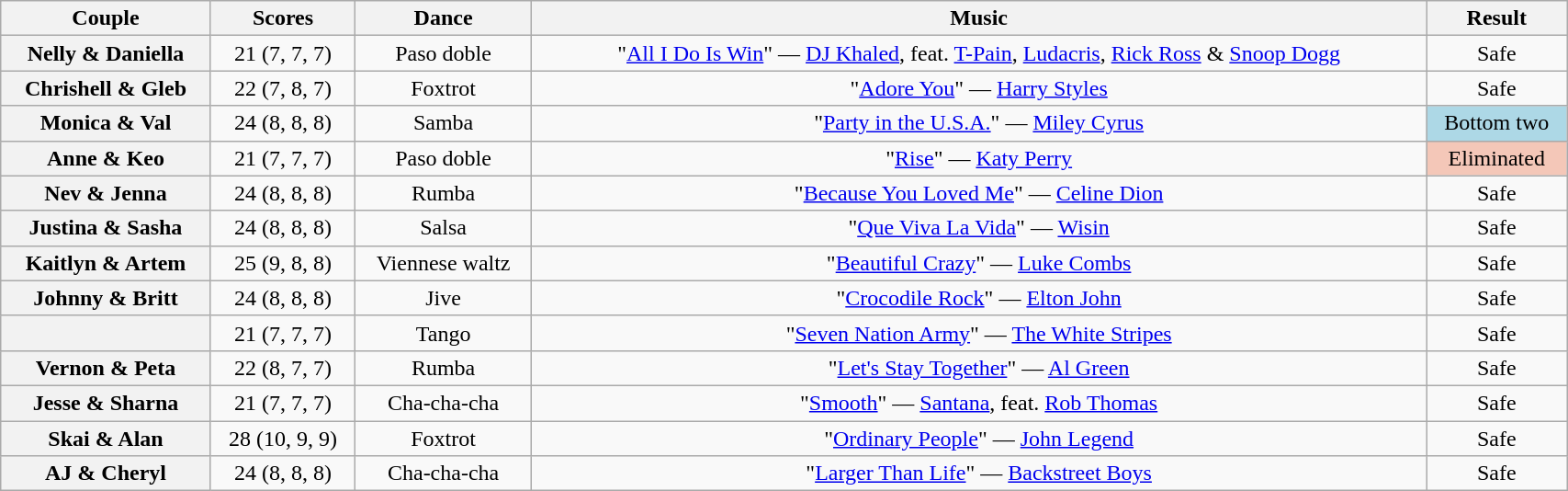<table class="wikitable sortable" style="text-align:center; width: 90%">
<tr>
<th scope="col">Couple</th>
<th scope="col">Scores</th>
<th scope="col" class="unsortable">Dance</th>
<th scope="col" class="unsortable">Music</th>
<th scope="col" class="unsortable">Result</th>
</tr>
<tr>
<th scope="row">Nelly & Daniella</th>
<td>21 (7, 7, 7)</td>
<td>Paso doble</td>
<td>"<a href='#'>All I Do Is Win</a>" — <a href='#'>DJ Khaled</a>, feat. <a href='#'>T-Pain</a>, <a href='#'>Ludacris</a>, <a href='#'>Rick Ross</a> & <a href='#'>Snoop Dogg</a></td>
<td>Safe</td>
</tr>
<tr>
<th scope="row">Chrishell & Gleb</th>
<td>22 (7, 8, 7)</td>
<td>Foxtrot</td>
<td>"<a href='#'>Adore You</a>" — <a href='#'>Harry Styles</a></td>
<td>Safe</td>
</tr>
<tr>
<th scope="row">Monica & Val</th>
<td>24 (8, 8, 8)</td>
<td>Samba</td>
<td>"<a href='#'>Party in the U.S.A.</a>" — <a href='#'>Miley Cyrus</a></td>
<td bgcolor=lightblue>Bottom two</td>
</tr>
<tr>
<th scope="row">Anne & Keo</th>
<td>21 (7, 7, 7)</td>
<td>Paso doble</td>
<td>"<a href='#'>Rise</a>" — <a href='#'>Katy Perry</a></td>
<td bgcolor=f4c7b8>Eliminated</td>
</tr>
<tr>
<th scope="row">Nev & Jenna</th>
<td>24 (8, 8, 8)</td>
<td>Rumba</td>
<td>"<a href='#'>Because You Loved Me</a>" — <a href='#'>Celine Dion</a></td>
<td>Safe</td>
</tr>
<tr>
<th scope="row">Justina & Sasha</th>
<td>24 (8, 8, 8)</td>
<td>Salsa</td>
<td>"<a href='#'>Que Viva La Vida</a>" — <a href='#'>Wisin</a></td>
<td>Safe</td>
</tr>
<tr>
<th scope="row">Kaitlyn & Artem</th>
<td>25 (9, 8, 8)</td>
<td>Viennese waltz</td>
<td>"<a href='#'>Beautiful Crazy</a>" — <a href='#'>Luke Combs</a></td>
<td>Safe</td>
</tr>
<tr>
<th scope="row">Johnny & Britt</th>
<td>24 (8, 8, 8)</td>
<td>Jive</td>
<td>"<a href='#'>Crocodile Rock</a>" — <a href='#'>Elton John</a></td>
<td>Safe</td>
</tr>
<tr>
<th scope="row"></th>
<td>21 (7, 7, 7)</td>
<td>Tango</td>
<td>"<a href='#'>Seven Nation Army</a>" — <a href='#'>The White Stripes</a></td>
<td>Safe</td>
</tr>
<tr>
<th scope="row">Vernon & Peta</th>
<td>22 (8, 7, 7)</td>
<td>Rumba</td>
<td>"<a href='#'>Let's Stay Together</a>" — <a href='#'>Al Green</a></td>
<td>Safe</td>
</tr>
<tr>
<th scope="row">Jesse & Sharna</th>
<td>21 (7, 7, 7)</td>
<td>Cha-cha-cha</td>
<td>"<a href='#'>Smooth</a>" — <a href='#'>Santana</a>, feat. <a href='#'>Rob Thomas</a></td>
<td>Safe</td>
</tr>
<tr>
<th scope="row">Skai & Alan</th>
<td>28 (10, 9, 9)</td>
<td>Foxtrot</td>
<td>"<a href='#'>Ordinary People</a>" — <a href='#'>John Legend</a></td>
<td>Safe</td>
</tr>
<tr>
<th scope="row">AJ & Cheryl</th>
<td>24 (8, 8, 8)</td>
<td>Cha-cha-cha</td>
<td>"<a href='#'>Larger Than Life</a>" — <a href='#'>Backstreet Boys</a></td>
<td>Safe</td>
</tr>
</table>
